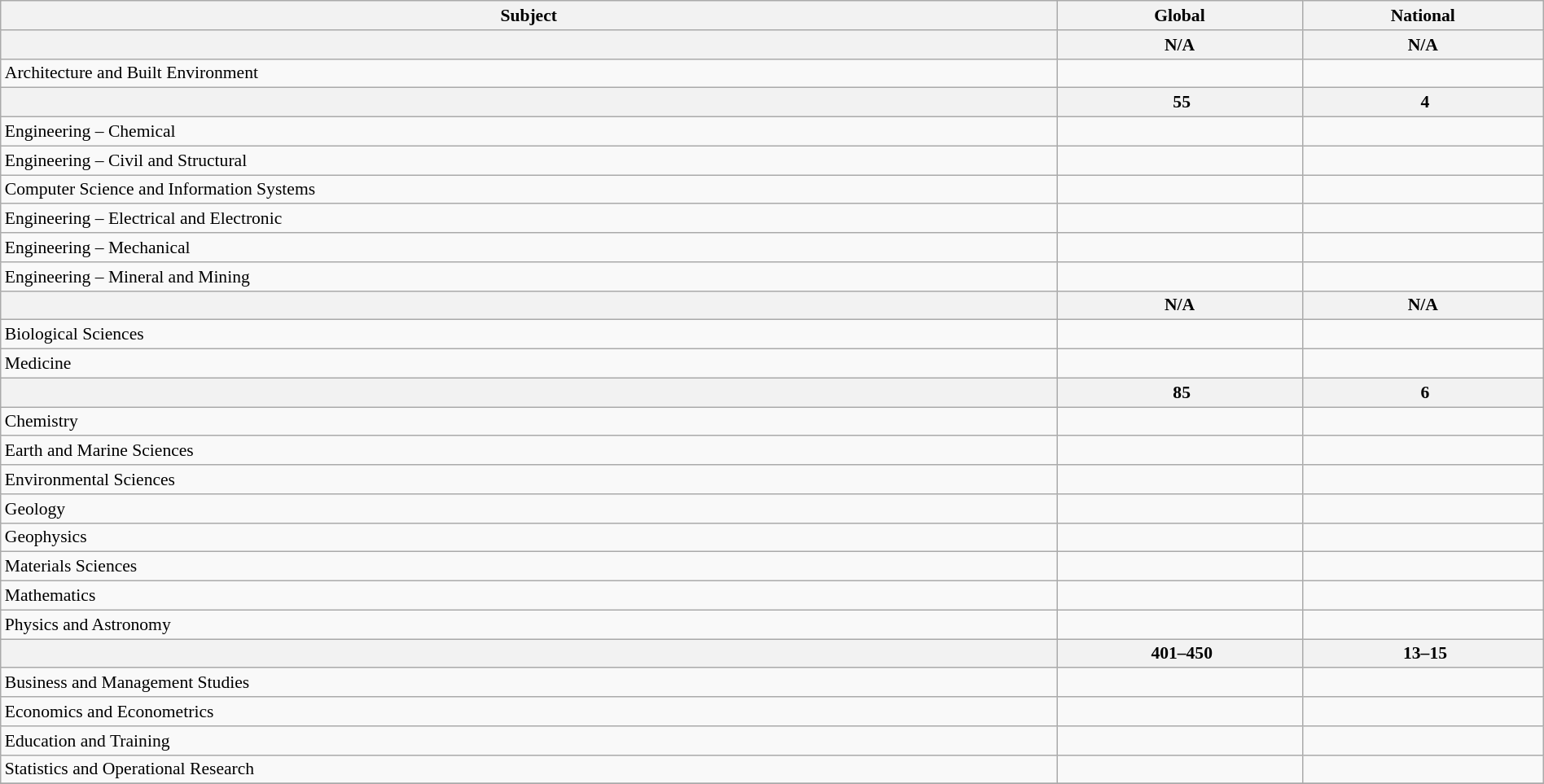<table class="wikitable sortable" style="width: 100%; font-size: 90%">
<tr>
<th>Subject</th>
<th>Global</th>
<th>National</th>
</tr>
<tr>
<th></th>
<th>N/A</th>
<th>N/A</th>
</tr>
<tr>
<td>Architecture and Built Environment</td>
<td data-sort-value="51–100"></td>
<td data-sort-value="3–5"></td>
</tr>
<tr>
<th></th>
<th data-sort-value="55"> 55</th>
<th data-sort-value="4"> 4</th>
</tr>
<tr>
<td>Engineering – Chemical</td>
<td data-sort-value="38"></td>
<td data-sort-value="2"></td>
</tr>
<tr>
<td>Engineering – Civil and Structural</td>
<td data-sort-value="51–100"></td>
<td data-sort-value="2–3"></td>
</tr>
<tr>
<td>Computer Science and Information Systems</td>
<td data-sort-value="90"></td>
<td data-sort-value="3"></td>
</tr>
<tr>
<td>Engineering – Electrical and Electronic</td>
<td data-sort-value="45"></td>
<td data-sort-value="3"></td>
</tr>
<tr>
<td>Engineering – Mechanical</td>
<td data-sort-value="19"></td>
<td data-sort-value="1"></td>
</tr>
<tr>
<td>Engineering – Mineral and Mining</td>
<td data-sort-value="15"></td>
<td data-sort-value="2"></td>
</tr>
<tr>
<th></th>
<th>N/A</th>
<th>N/A</th>
</tr>
<tr>
<td>Biological Sciences</td>
<td data-sort-value="151–200"></td>
<td data-sort-value="12–15"></td>
</tr>
<tr>
<td>Medicine</td>
<td data-sort-value="201–250"></td>
<td data-sort-value="14–15"></td>
</tr>
<tr>
<th></th>
<th data-sort-value="85"> 85</th>
<th data-sort-value="6"> 6</th>
</tr>
<tr>
<td>Chemistry</td>
<td data-sort-value="66"></td>
<td data-sort-value="5"></td>
</tr>
<tr>
<td>Earth and Marine Sciences</td>
<td data-sort-value="151–200"></td>
<td data-sort-value="14–15"></td>
</tr>
<tr>
<td>Environmental Sciences</td>
<td data-sort-value="101–150"></td>
<td data-sort-value="4–5"></td>
</tr>
<tr>
<td>Geology</td>
<td data-sort-value="151–200"></td>
<td data-sort-value="14–15"></td>
</tr>
<tr>
<td>Geophysics</td>
<td data-sort-value="151–200"></td>
<td data-sort-value="14–15"></td>
</tr>
<tr>
<td>Materials Sciences</td>
<td data-sort-value="27"></td>
<td data-sort-value="1"></td>
</tr>
<tr>
<td>Mathematics</td>
<td data-sort-value="136"></td>
<td data-sort-value="8"></td>
</tr>
<tr>
<td>Physics and Astronomy</td>
<td data-sort-value="60"></td>
<td data-sort-value="5"></td>
</tr>
<tr>
<th></th>
<th data-sort-value="401–450"> 401–450</th>
<th data-sort-value="13–15"> 13–15</th>
</tr>
<tr>
<td>Business and Management Studies</td>
<td data-sort-value="201–250"></td>
<td data-sort-value="5–8"></td>
</tr>
<tr>
<td>Economics and Econometrics</td>
<td data-sort-value="301–350"></td>
<td data-sort-value="12–15"></td>
</tr>
<tr>
<td>Education and Training</td>
<td data-sort-value="251–300"></td>
<td data-sort-value="11–14"></td>
</tr>
<tr>
<td>Statistics and Operational Research</td>
<td data-sort-value="101–150"></td>
<td data-sort-value="5–6"></td>
</tr>
<tr>
</tr>
</table>
